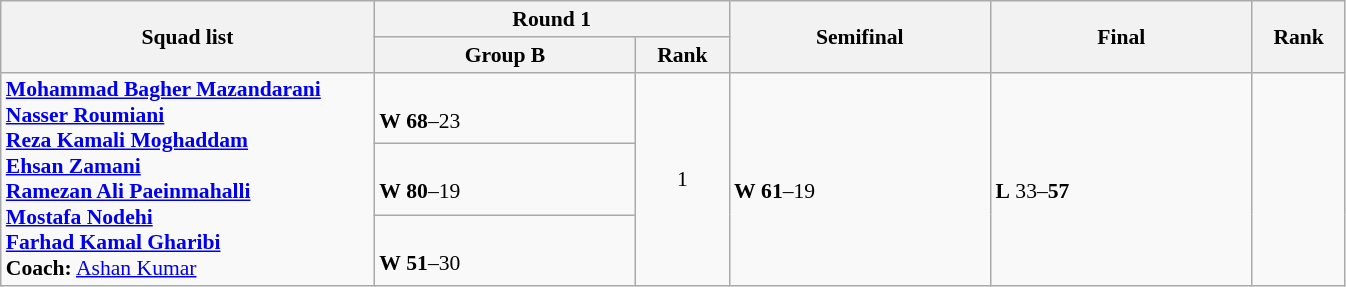<table class="wikitable" width="71%" style="text-align:left; font-size:90%">
<tr>
<th rowspan="2" width="20%">Squad list</th>
<th colspan="2">Round 1</th>
<th rowspan="2" width="14%">Semifinal</th>
<th rowspan="2" width="14%">Final</th>
<th rowspan="2" width="5%">Rank</th>
</tr>
<tr>
<th width="14%">Group B</th>
<th width="5%">Rank</th>
</tr>
<tr>
<td rowspan="3"><strong><a href='#'>Mohammad Bagher Mazandarani</a><br><a href='#'>Nasser Roumiani</a><br><a href='#'>Reza Kamali Moghaddam</a><br><a href='#'>Ehsan Zamani</a><br><a href='#'>Ramezan Ali Paeinmahalli</a><br><a href='#'>Mostafa Nodehi</a><br><a href='#'>Farhad Kamal Gharibi</a><br>Coach:</strong>  <a href='#'>Ashan Kumar</a></td>
<td><br><strong>W</strong> <strong>68</strong>–23</td>
<td rowspan="3" align=center>1 <strong></strong></td>
<td rowspan="3"><br><strong>W</strong> <strong>61</strong>–19</td>
<td rowspan="3"><br><strong>L</strong> 33–<strong>57</strong></td>
<td rowspan="3" align="center"></td>
</tr>
<tr>
<td><br><strong>W</strong> <strong>80</strong>–19</td>
</tr>
<tr>
<td><br><strong>W</strong> <strong>51</strong>–30</td>
</tr>
</table>
